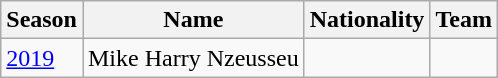<table class="wikitable">
<tr>
<th>Season</th>
<th>Name</th>
<th>Nationality</th>
<th>Team</th>
</tr>
<tr>
<td><a href='#'>2019</a></td>
<td>Mike Harry Nzeusseu</td>
<td></td>
<td></td>
</tr>
</table>
